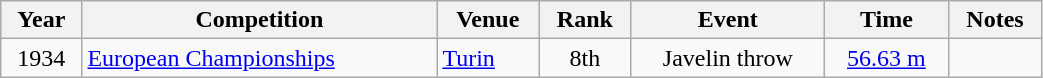<table class="wikitable" width=55% style="font-size:100%; text-align:center;">
<tr>
<th>Year</th>
<th>Competition</th>
<th>Venue</th>
<th>Rank</th>
<th>Event</th>
<th>Time</th>
<th>Notes</th>
</tr>
<tr>
<td rowspan=1>1934</td>
<td rowspan=1 align=left><a href='#'>European Championships</a></td>
<td rowspan=1 align=left> <a href='#'>Turin</a></td>
<td>8th</td>
<td>Javelin throw</td>
<td><a href='#'>56.63 m</a></td>
<td></td>
</tr>
</table>
